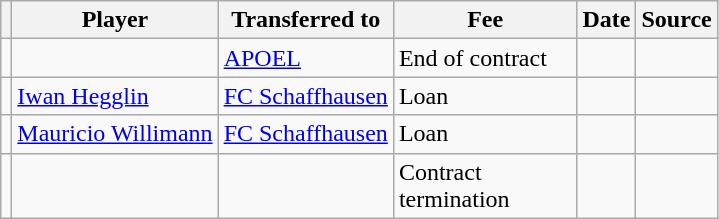<table class="wikitable plainrowheaders sortable">
<tr>
<th></th>
<th scope="col">Player</th>
<th>Transferred to</th>
<th style="width: 115px;">Fee</th>
<th scope="col">Date</th>
<th scope="col">Source</th>
</tr>
<tr>
<td align="center"></td>
<td></td>
<td> <a href='#'>APOEL</a></td>
<td>End of contract</td>
<td></td>
<td></td>
</tr>
<tr>
<td align="center"></td>
<td> <a href='#'>Iwan Hegglin</a></td>
<td> <a href='#'>FC Schaffhausen</a></td>
<td>Loan</td>
<td></td>
<td></td>
</tr>
<tr>
<td align="center"></td>
<td> <a href='#'>Mauricio Willimann</a></td>
<td> <a href='#'>FC Schaffhausen</a></td>
<td>Loan</td>
<td></td>
<td></td>
</tr>
<tr>
<td align="center"></td>
<td></td>
<td></td>
<td>Contract termination</td>
<td></td>
<td></td>
</tr>
</table>
